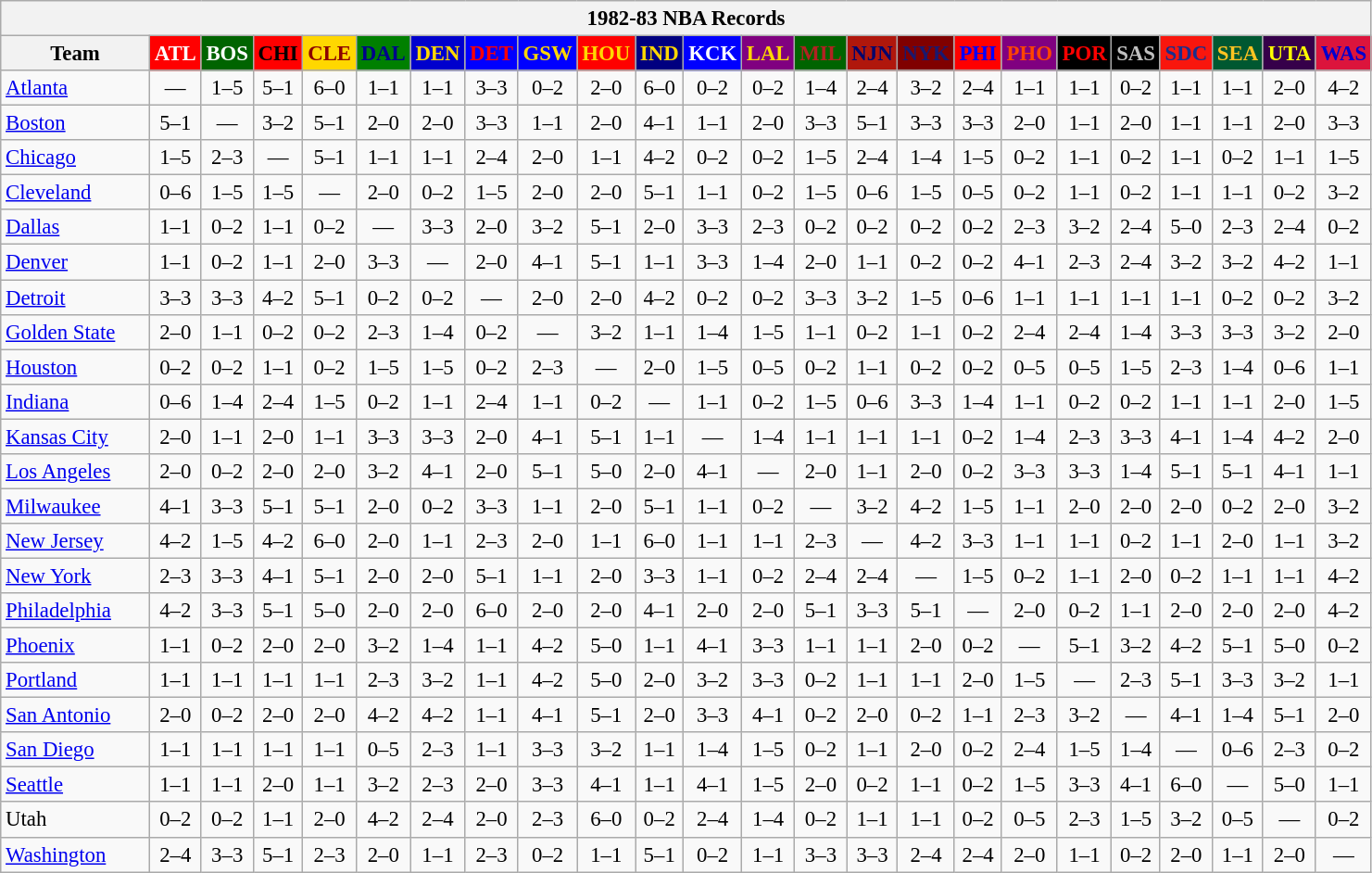<table class="wikitable" style="font-size:95%; text-align:center;">
<tr>
<th colspan=24>1982-83 NBA Records</th>
</tr>
<tr>
<th width=100>Team</th>
<th style="background:#FF0000;color:#FFFFFF;width=35">ATL</th>
<th style="background:#006400;color:#FFFFFF;width=35">BOS</th>
<th style="background:#FF0000;color:#000000;width=35">CHI</th>
<th style="background:#FFD700;color:#8B0000;width=35">CLE</th>
<th style="background:#008000;color:#00008B;width=35">DAL</th>
<th style="background:#0000CD;color:#FFD700;width=35">DEN</th>
<th style="background:#0000FF;color:#FF0000;width=35">DET</th>
<th style="background:#0000FF;color:#FFD700;width=35">GSW</th>
<th style="background:#FF0000;color:#FFD700;width=35">HOU</th>
<th style="background:#000080;color:#FFD700;width=35">IND</th>
<th style="background:#0000FF;color:#FFFFFF;width=35">KCK</th>
<th style="background:#800080;color:#FFD700;width=35">LAL</th>
<th style="background:#006400;color:#B22222;width=35">MIL</th>
<th style="background:#B0170C;color:#00056D;width=35">NJN</th>
<th style="background:#800000;color:#191970;width=35">NYK</th>
<th style="background:#FF0000;color:#0000FF;width=35">PHI</th>
<th style="background:#800080;color:#FF4500;width=35">PHO</th>
<th style="background:#000000;color:#FF0000;width=35">POR</th>
<th style="background:#000000;color:#C0C0C0;width=35">SAS</th>
<th style="background:#F9160D;color:#1A2E8B;width=35">SDC</th>
<th style="background:#005831;color:#FFC322;width=35">SEA</th>
<th style="background:#36004A;color:#FFFF00;width=35">UTA</th>
<th style="background:#DC143C;color:#0000CD;width=35">WAS</th>
</tr>
<tr>
<td style="text-align:left;"><a href='#'>Atlanta</a></td>
<td>—</td>
<td>1–5</td>
<td>5–1</td>
<td>6–0</td>
<td>1–1</td>
<td>1–1</td>
<td>3–3</td>
<td>0–2</td>
<td>2–0</td>
<td>6–0</td>
<td>0–2</td>
<td>0–2</td>
<td>1–4</td>
<td>2–4</td>
<td>3–2</td>
<td>2–4</td>
<td>1–1</td>
<td>1–1</td>
<td>0–2</td>
<td>1–1</td>
<td>1–1</td>
<td>2–0</td>
<td>4–2</td>
</tr>
<tr>
<td style="text-align:left;"><a href='#'>Boston</a></td>
<td>5–1</td>
<td>—</td>
<td>3–2</td>
<td>5–1</td>
<td>2–0</td>
<td>2–0</td>
<td>3–3</td>
<td>1–1</td>
<td>2–0</td>
<td>4–1</td>
<td>1–1</td>
<td>2–0</td>
<td>3–3</td>
<td>5–1</td>
<td>3–3</td>
<td>3–3</td>
<td>2–0</td>
<td>1–1</td>
<td>2–0</td>
<td>1–1</td>
<td>1–1</td>
<td>2–0</td>
<td>3–3</td>
</tr>
<tr>
<td style="text-align:left;"><a href='#'>Chicago</a></td>
<td>1–5</td>
<td>2–3</td>
<td>—</td>
<td>5–1</td>
<td>1–1</td>
<td>1–1</td>
<td>2–4</td>
<td>2–0</td>
<td>1–1</td>
<td>4–2</td>
<td>0–2</td>
<td>0–2</td>
<td>1–5</td>
<td>2–4</td>
<td>1–4</td>
<td>1–5</td>
<td>0–2</td>
<td>1–1</td>
<td>0–2</td>
<td>1–1</td>
<td>0–2</td>
<td>1–1</td>
<td>1–5</td>
</tr>
<tr>
<td style="text-align:left;"><a href='#'>Cleveland</a></td>
<td>0–6</td>
<td>1–5</td>
<td>1–5</td>
<td>—</td>
<td>2–0</td>
<td>0–2</td>
<td>1–5</td>
<td>2–0</td>
<td>2–0</td>
<td>5–1</td>
<td>1–1</td>
<td>0–2</td>
<td>1–5</td>
<td>0–6</td>
<td>1–5</td>
<td>0–5</td>
<td>0–2</td>
<td>1–1</td>
<td>0–2</td>
<td>1–1</td>
<td>1–1</td>
<td>0–2</td>
<td>3–2</td>
</tr>
<tr>
<td style="text-align:left;"><a href='#'>Dallas</a></td>
<td>1–1</td>
<td>0–2</td>
<td>1–1</td>
<td>0–2</td>
<td>—</td>
<td>3–3</td>
<td>2–0</td>
<td>3–2</td>
<td>5–1</td>
<td>2–0</td>
<td>3–3</td>
<td>2–3</td>
<td>0–2</td>
<td>0–2</td>
<td>0–2</td>
<td>0–2</td>
<td>2–3</td>
<td>3–2</td>
<td>2–4</td>
<td>5–0</td>
<td>2–3</td>
<td>2–4</td>
<td>0–2</td>
</tr>
<tr>
<td style="text-align:left;"><a href='#'>Denver</a></td>
<td>1–1</td>
<td>0–2</td>
<td>1–1</td>
<td>2–0</td>
<td>3–3</td>
<td>—</td>
<td>2–0</td>
<td>4–1</td>
<td>5–1</td>
<td>1–1</td>
<td>3–3</td>
<td>1–4</td>
<td>2–0</td>
<td>1–1</td>
<td>0–2</td>
<td>0–2</td>
<td>4–1</td>
<td>2–3</td>
<td>2–4</td>
<td>3–2</td>
<td>3–2</td>
<td>4–2</td>
<td>1–1</td>
</tr>
<tr>
<td style="text-align:left;"><a href='#'>Detroit</a></td>
<td>3–3</td>
<td>3–3</td>
<td>4–2</td>
<td>5–1</td>
<td>0–2</td>
<td>0–2</td>
<td>—</td>
<td>2–0</td>
<td>2–0</td>
<td>4–2</td>
<td>0–2</td>
<td>0–2</td>
<td>3–3</td>
<td>3–2</td>
<td>1–5</td>
<td>0–6</td>
<td>1–1</td>
<td>1–1</td>
<td>1–1</td>
<td>1–1</td>
<td>0–2</td>
<td>0–2</td>
<td>3–2</td>
</tr>
<tr>
<td style="text-align:left;"><a href='#'>Golden State</a></td>
<td>2–0</td>
<td>1–1</td>
<td>0–2</td>
<td>0–2</td>
<td>2–3</td>
<td>1–4</td>
<td>0–2</td>
<td>—</td>
<td>3–2</td>
<td>1–1</td>
<td>1–4</td>
<td>1–5</td>
<td>1–1</td>
<td>0–2</td>
<td>1–1</td>
<td>0–2</td>
<td>2–4</td>
<td>2–4</td>
<td>1–4</td>
<td>3–3</td>
<td>3–3</td>
<td>3–2</td>
<td>2–0</td>
</tr>
<tr>
<td style="text-align:left;"><a href='#'>Houston</a></td>
<td>0–2</td>
<td>0–2</td>
<td>1–1</td>
<td>0–2</td>
<td>1–5</td>
<td>1–5</td>
<td>0–2</td>
<td>2–3</td>
<td>—</td>
<td>2–0</td>
<td>1–5</td>
<td>0–5</td>
<td>0–2</td>
<td>1–1</td>
<td>0–2</td>
<td>0–2</td>
<td>0–5</td>
<td>0–5</td>
<td>1–5</td>
<td>2–3</td>
<td>1–4</td>
<td>0–6</td>
<td>1–1</td>
</tr>
<tr>
<td style="text-align:left;"><a href='#'>Indiana</a></td>
<td>0–6</td>
<td>1–4</td>
<td>2–4</td>
<td>1–5</td>
<td>0–2</td>
<td>1–1</td>
<td>2–4</td>
<td>1–1</td>
<td>0–2</td>
<td>—</td>
<td>1–1</td>
<td>0–2</td>
<td>1–5</td>
<td>0–6</td>
<td>3–3</td>
<td>1–4</td>
<td>1–1</td>
<td>0–2</td>
<td>0–2</td>
<td>1–1</td>
<td>1–1</td>
<td>2–0</td>
<td>1–5</td>
</tr>
<tr>
<td style="text-align:left;"><a href='#'>Kansas City</a></td>
<td>2–0</td>
<td>1–1</td>
<td>2–0</td>
<td>1–1</td>
<td>3–3</td>
<td>3–3</td>
<td>2–0</td>
<td>4–1</td>
<td>5–1</td>
<td>1–1</td>
<td>—</td>
<td>1–4</td>
<td>1–1</td>
<td>1–1</td>
<td>1–1</td>
<td>0–2</td>
<td>1–4</td>
<td>2–3</td>
<td>3–3</td>
<td>4–1</td>
<td>1–4</td>
<td>4–2</td>
<td>2–0</td>
</tr>
<tr>
<td style="text-align:left;"><a href='#'>Los Angeles</a></td>
<td>2–0</td>
<td>0–2</td>
<td>2–0</td>
<td>2–0</td>
<td>3–2</td>
<td>4–1</td>
<td>2–0</td>
<td>5–1</td>
<td>5–0</td>
<td>2–0</td>
<td>4–1</td>
<td>—</td>
<td>2–0</td>
<td>1–1</td>
<td>2–0</td>
<td>0–2</td>
<td>3–3</td>
<td>3–3</td>
<td>1–4</td>
<td>5–1</td>
<td>5–1</td>
<td>4–1</td>
<td>1–1</td>
</tr>
<tr>
<td style="text-align:left;"><a href='#'>Milwaukee</a></td>
<td>4–1</td>
<td>3–3</td>
<td>5–1</td>
<td>5–1</td>
<td>2–0</td>
<td>0–2</td>
<td>3–3</td>
<td>1–1</td>
<td>2–0</td>
<td>5–1</td>
<td>1–1</td>
<td>0–2</td>
<td>—</td>
<td>3–2</td>
<td>4–2</td>
<td>1–5</td>
<td>1–1</td>
<td>2–0</td>
<td>2–0</td>
<td>2–0</td>
<td>0–2</td>
<td>2–0</td>
<td>3–2</td>
</tr>
<tr>
<td style="text-align:left;"><a href='#'>New Jersey</a></td>
<td>4–2</td>
<td>1–5</td>
<td>4–2</td>
<td>6–0</td>
<td>2–0</td>
<td>1–1</td>
<td>2–3</td>
<td>2–0</td>
<td>1–1</td>
<td>6–0</td>
<td>1–1</td>
<td>1–1</td>
<td>2–3</td>
<td>—</td>
<td>4–2</td>
<td>3–3</td>
<td>1–1</td>
<td>1–1</td>
<td>0–2</td>
<td>1–1</td>
<td>2–0</td>
<td>1–1</td>
<td>3–2</td>
</tr>
<tr>
<td style="text-align:left;"><a href='#'>New York</a></td>
<td>2–3</td>
<td>3–3</td>
<td>4–1</td>
<td>5–1</td>
<td>2–0</td>
<td>2–0</td>
<td>5–1</td>
<td>1–1</td>
<td>2–0</td>
<td>3–3</td>
<td>1–1</td>
<td>0–2</td>
<td>2–4</td>
<td>2–4</td>
<td>—</td>
<td>1–5</td>
<td>0–2</td>
<td>1–1</td>
<td>2–0</td>
<td>0–2</td>
<td>1–1</td>
<td>1–1</td>
<td>4–2</td>
</tr>
<tr>
<td style="text-align:left;"><a href='#'>Philadelphia</a></td>
<td>4–2</td>
<td>3–3</td>
<td>5–1</td>
<td>5–0</td>
<td>2–0</td>
<td>2–0</td>
<td>6–0</td>
<td>2–0</td>
<td>2–0</td>
<td>4–1</td>
<td>2–0</td>
<td>2–0</td>
<td>5–1</td>
<td>3–3</td>
<td>5–1</td>
<td>—</td>
<td>2–0</td>
<td>0–2</td>
<td>1–1</td>
<td>2–0</td>
<td>2–0</td>
<td>2–0</td>
<td>4–2</td>
</tr>
<tr>
<td style="text-align:left;"><a href='#'>Phoenix</a></td>
<td>1–1</td>
<td>0–2</td>
<td>2–0</td>
<td>2–0</td>
<td>3–2</td>
<td>1–4</td>
<td>1–1</td>
<td>4–2</td>
<td>5–0</td>
<td>1–1</td>
<td>4–1</td>
<td>3–3</td>
<td>1–1</td>
<td>1–1</td>
<td>2–0</td>
<td>0–2</td>
<td>—</td>
<td>5–1</td>
<td>3–2</td>
<td>4–2</td>
<td>5–1</td>
<td>5–0</td>
<td>0–2</td>
</tr>
<tr>
<td style="text-align:left;"><a href='#'>Portland</a></td>
<td>1–1</td>
<td>1–1</td>
<td>1–1</td>
<td>1–1</td>
<td>2–3</td>
<td>3–2</td>
<td>1–1</td>
<td>4–2</td>
<td>5–0</td>
<td>2–0</td>
<td>3–2</td>
<td>3–3</td>
<td>0–2</td>
<td>1–1</td>
<td>1–1</td>
<td>2–0</td>
<td>1–5</td>
<td>—</td>
<td>2–3</td>
<td>5–1</td>
<td>3–3</td>
<td>3–2</td>
<td>1–1</td>
</tr>
<tr>
<td style="text-align:left;"><a href='#'>San Antonio</a></td>
<td>2–0</td>
<td>0–2</td>
<td>2–0</td>
<td>2–0</td>
<td>4–2</td>
<td>4–2</td>
<td>1–1</td>
<td>4–1</td>
<td>5–1</td>
<td>2–0</td>
<td>3–3</td>
<td>4–1</td>
<td>0–2</td>
<td>2–0</td>
<td>0–2</td>
<td>1–1</td>
<td>2–3</td>
<td>3–2</td>
<td>—</td>
<td>4–1</td>
<td>1–4</td>
<td>5–1</td>
<td>2–0</td>
</tr>
<tr>
<td style="text-align:left;"><a href='#'>San Diego</a></td>
<td>1–1</td>
<td>1–1</td>
<td>1–1</td>
<td>1–1</td>
<td>0–5</td>
<td>2–3</td>
<td>1–1</td>
<td>3–3</td>
<td>3–2</td>
<td>1–1</td>
<td>1–4</td>
<td>1–5</td>
<td>0–2</td>
<td>1–1</td>
<td>2–0</td>
<td>0–2</td>
<td>2–4</td>
<td>1–5</td>
<td>1–4</td>
<td>—</td>
<td>0–6</td>
<td>2–3</td>
<td>0–2</td>
</tr>
<tr>
<td style="text-align:left;"><a href='#'>Seattle</a></td>
<td>1–1</td>
<td>1–1</td>
<td>2–0</td>
<td>1–1</td>
<td>3–2</td>
<td>2–3</td>
<td>2–0</td>
<td>3–3</td>
<td>4–1</td>
<td>1–1</td>
<td>4–1</td>
<td>1–5</td>
<td>2–0</td>
<td>0–2</td>
<td>1–1</td>
<td>0–2</td>
<td>1–5</td>
<td>3–3</td>
<td>4–1</td>
<td>6–0</td>
<td>—</td>
<td>5–0</td>
<td>1–1</td>
</tr>
<tr>
<td style="text-align:left;">Utah</td>
<td>0–2</td>
<td>0–2</td>
<td>1–1</td>
<td>2–0</td>
<td>4–2</td>
<td>2–4</td>
<td>2–0</td>
<td>2–3</td>
<td>6–0</td>
<td>0–2</td>
<td>2–4</td>
<td>1–4</td>
<td>0–2</td>
<td>1–1</td>
<td>1–1</td>
<td>0–2</td>
<td>0–5</td>
<td>2–3</td>
<td>1–5</td>
<td>3–2</td>
<td>0–5</td>
<td>—</td>
<td>0–2</td>
</tr>
<tr>
<td style="text-align:left;"><a href='#'>Washington</a></td>
<td>2–4</td>
<td>3–3</td>
<td>5–1</td>
<td>2–3</td>
<td>2–0</td>
<td>1–1</td>
<td>2–3</td>
<td>0–2</td>
<td>1–1</td>
<td>5–1</td>
<td>0–2</td>
<td>1–1</td>
<td>3–3</td>
<td>3–3</td>
<td>2–4</td>
<td>2–4</td>
<td>2–0</td>
<td>1–1</td>
<td>0–2</td>
<td>2–0</td>
<td>1–1</td>
<td>2–0</td>
<td>—</td>
</tr>
</table>
